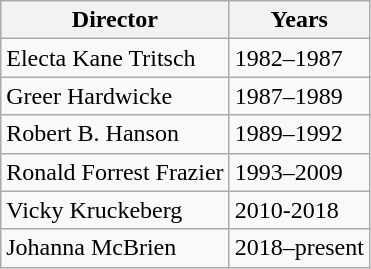<table class="wikitable" style="margin-left:1em">
<tr>
<th>Director</th>
<th>Years</th>
</tr>
<tr>
<td>Electa Kane Tritsch</td>
<td>1982–1987</td>
</tr>
<tr>
<td>Greer Hardwicke</td>
<td>1987–1989</td>
</tr>
<tr>
<td>Robert B. Hanson</td>
<td>1989–1992</td>
</tr>
<tr>
<td>Ronald Forrest Frazier</td>
<td>1993–2009</td>
</tr>
<tr>
<td>Vicky Kruckeberg</td>
<td>2010-2018</td>
</tr>
<tr>
<td>Johanna McBrien</td>
<td>2018–present</td>
</tr>
</table>
